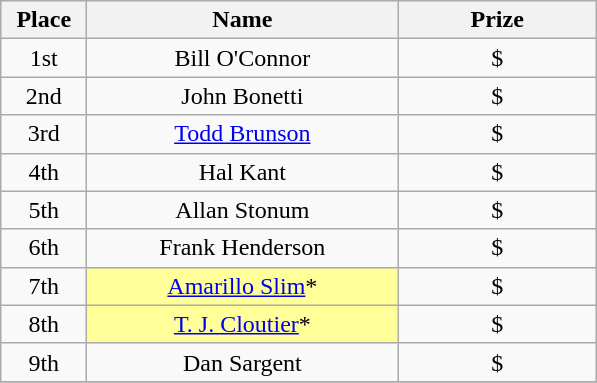<table class="wikitable">
<tr>
<th width="50">Place</th>
<th width="200">Name</th>
<th width="125">Prize</th>
</tr>
<tr>
<td align = "center">1st</td>
<td align = "center">Bill O'Connor</td>
<td align = "center">$</td>
</tr>
<tr>
<td align = "center">2nd</td>
<td align = "center">John Bonetti</td>
<td align = "center">$</td>
</tr>
<tr>
<td align = "center">3rd</td>
<td align = "center"><a href='#'>Todd Brunson</a></td>
<td align = "center">$</td>
</tr>
<tr>
<td align = "center">4th</td>
<td align = "center">Hal Kant</td>
<td align = "center">$</td>
</tr>
<tr>
<td align = "center">5th</td>
<td align = "center">Allan Stonum</td>
<td align = "center">$</td>
</tr>
<tr>
<td align = "center">6th</td>
<td align = "center">Frank Henderson</td>
<td align = "center">$</td>
</tr>
<tr>
<td align = "center">7th</td>
<td align = "center" bgcolor="#FFFF99"><a href='#'>Amarillo Slim</a>*</td>
<td align = "center">$</td>
</tr>
<tr>
<td align = "center">8th</td>
<td align = "center" bgcolor="#FFFF99"><a href='#'>T. J. Cloutier</a>*</td>
<td align = "center">$</td>
</tr>
<tr>
<td align = "center">9th</td>
<td align = "center">Dan Sargent</td>
<td align = "center">$</td>
</tr>
<tr>
</tr>
</table>
